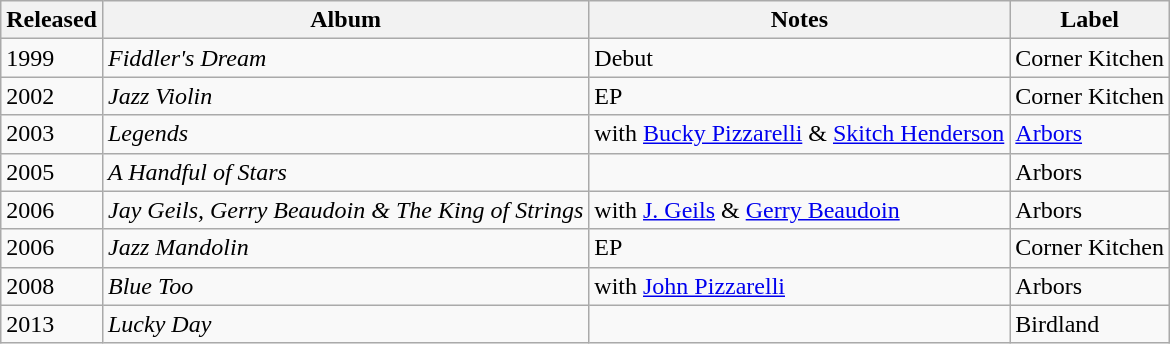<table class="wikitable">
<tr>
<th>Released</th>
<th>Album</th>
<th>Notes</th>
<th>Label</th>
</tr>
<tr>
<td>1999</td>
<td><em>Fiddler's Dream</em></td>
<td>Debut</td>
<td>Corner Kitchen</td>
</tr>
<tr>
<td>2002</td>
<td><em>Jazz Violin</em></td>
<td>EP</td>
<td>Corner Kitchen</td>
</tr>
<tr>
<td>2003</td>
<td><em>Legends</em></td>
<td>with <a href='#'>Bucky Pizzarelli</a> & <a href='#'>Skitch Henderson</a></td>
<td><a href='#'>Arbors</a></td>
</tr>
<tr>
<td>2005</td>
<td><em>A Handful of Stars</em></td>
<td></td>
<td>Arbors</td>
</tr>
<tr>
<td>2006</td>
<td><em>Jay Geils, Gerry Beaudoin & The King of Strings</em></td>
<td>with <a href='#'>J. Geils</a> & <a href='#'>Gerry Beaudoin</a></td>
<td>Arbors</td>
</tr>
<tr>
<td>2006</td>
<td><em>Jazz Mandolin</em></td>
<td>EP</td>
<td>Corner Kitchen</td>
</tr>
<tr>
<td>2008</td>
<td><em>Blue Too</em></td>
<td>with <a href='#'>John Pizzarelli</a></td>
<td>Arbors</td>
</tr>
<tr>
<td>2013</td>
<td><em>Lucky Day</em></td>
<td></td>
<td>Birdland</td>
</tr>
</table>
